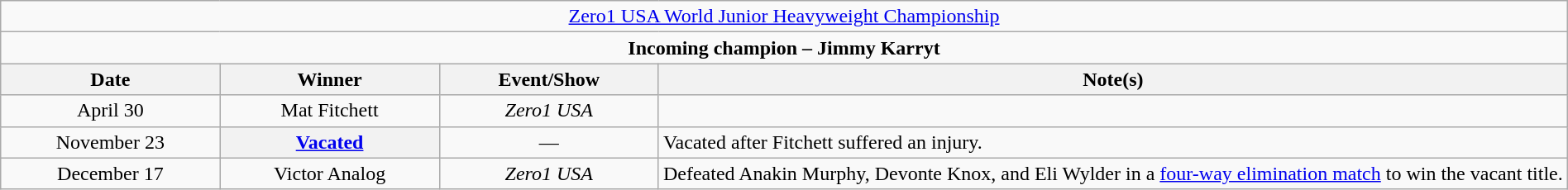<table class="wikitable" style="text-align:center; width:100%;">
<tr>
<td colspan="4" style="text-align: center;"><a href='#'>Zero1 USA World Junior Heavyweight Championship</a></td>
</tr>
<tr>
<td colspan="4" style="text-align: center;"><strong>Incoming champion – Jimmy Karryt</strong></td>
</tr>
<tr>
<th width=14%>Date</th>
<th width=14%>Winner</th>
<th width=14%>Event/Show</th>
<th width=58%>Note(s)</th>
</tr>
<tr>
<td>April 30</td>
<td>Mat Fitchett</td>
<td><em>Zero1 USA</em></td>
<td></td>
</tr>
<tr>
<td>November 23</td>
<th><a href='#'>Vacated</a></th>
<td>—</td>
<td align=left>Vacated after Fitchett suffered an injury.</td>
</tr>
<tr>
<td>December 17</td>
<td>Victor Analog</td>
<td><em>Zero1 USA</em></td>
<td align=left>Defeated Anakin Murphy, Devonte Knox, and Eli Wylder in a <a href='#'>four-way elimination match</a> to win the vacant title.</td>
</tr>
</table>
